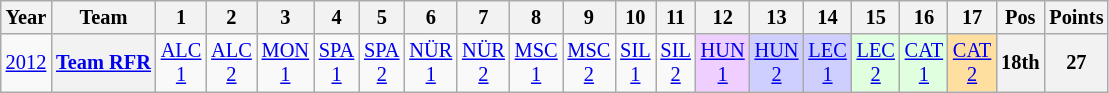<table class="wikitable" style="text-align:center; font-size:85%">
<tr>
<th>Year</th>
<th>Team</th>
<th>1</th>
<th>2</th>
<th>3</th>
<th>4</th>
<th>5</th>
<th>6</th>
<th>7</th>
<th>8</th>
<th>9</th>
<th>10</th>
<th>11</th>
<th>12</th>
<th>13</th>
<th>14</th>
<th>15</th>
<th>16</th>
<th>17</th>
<th>Pos</th>
<th>Points</th>
</tr>
<tr>
<td><a href='#'>2012</a></td>
<th nowrap><a href='#'>Team RFR</a></th>
<td><a href='#'>ALC<br>1</a></td>
<td><a href='#'>ALC<br>2</a></td>
<td><a href='#'>MON<br>1</a></td>
<td><a href='#'>SPA<br>1</a></td>
<td><a href='#'>SPA<br>2</a></td>
<td><a href='#'>NÜR<br>1</a></td>
<td><a href='#'>NÜR<br>2</a></td>
<td><a href='#'>MSC<br>1</a></td>
<td><a href='#'>MSC<br>2</a></td>
<td><a href='#'>SIL<br>1</a></td>
<td><a href='#'>SIL<br>2</a></td>
<td style="background:#EFCFFF;"><a href='#'>HUN<br>1</a><br></td>
<td style="background:#CFCFFF;"><a href='#'>HUN<br>2</a><br></td>
<td style="background:#CFCFFF;"><a href='#'>LEC<br>1</a><br></td>
<td style="background:#DFFFDF;"><a href='#'>LEC<br>2</a><br></td>
<td style="background:#DFFFDF;"><a href='#'>CAT<br>1</a><br></td>
<td style="background:#FFDF9F;"><a href='#'>CAT<br>2</a><br></td>
<th>18th</th>
<th>27</th>
</tr>
</table>
